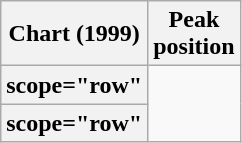<table class="wikitable plainrowheaders sortable">
<tr>
<th scope="col">Chart (1999)</th>
<th scope="col">Peak<br>position</th>
</tr>
<tr>
<th>scope="row" </th>
</tr>
<tr>
<th>scope="row" </th>
</tr>
</table>
